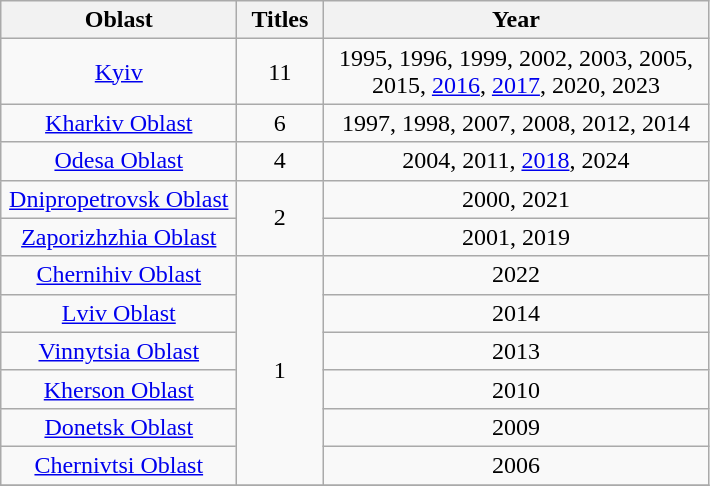<table class="wikitable sortable" style="font-size: 100%; text-align:center">
<tr>
<th width="150">Oblast</th>
<th width="50">Titles</th>
<th width="250">Year</th>
</tr>
<tr>
<td><a href='#'>Kyiv</a></td>
<td rowspan="1">11</td>
<td>1995, 1996, 1999, 2002, 2003, 2005, 2015, <a href='#'>2016</a>, <a href='#'>2017</a>, 2020, 2023</td>
</tr>
<tr>
<td><a href='#'>Kharkiv Oblast</a></td>
<td rowspan="1">6</td>
<td>1997, 1998, 2007, 2008, 2012, 2014</td>
</tr>
<tr>
<td><a href='#'>Odesa Oblast</a></td>
<td rowspan="1">4</td>
<td>2004, 2011, <a href='#'>2018</a>, 2024</td>
</tr>
<tr>
<td><a href='#'>Dnipropetrovsk Oblast</a></td>
<td rowspan="2">2</td>
<td>2000, 2021</td>
</tr>
<tr>
<td><a href='#'>Zaporizhzhia Oblast</a></td>
<td>2001, 2019</td>
</tr>
<tr>
<td><a href='#'>Chernihiv Oblast</a></td>
<td rowspan="6">1</td>
<td>2022</td>
</tr>
<tr>
<td><a href='#'>Lviv Oblast</a></td>
<td>2014</td>
</tr>
<tr>
<td><a href='#'>Vinnytsia Oblast</a></td>
<td>2013</td>
</tr>
<tr>
<td><a href='#'>Kherson Oblast</a></td>
<td>2010</td>
</tr>
<tr>
<td><a href='#'>Donetsk Oblast</a></td>
<td>2009</td>
</tr>
<tr>
<td><a href='#'>Chernivtsi Oblast</a></td>
<td>2006</td>
</tr>
<tr>
</tr>
</table>
